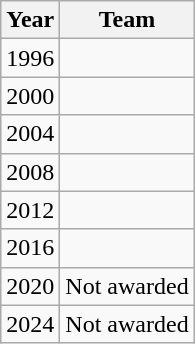<table class="wikitable">
<tr>
<th>Year</th>
<th>Team</th>
</tr>
<tr>
<td>1996</td>
<td></td>
</tr>
<tr>
<td>2000</td>
<td></td>
</tr>
<tr>
<td>2004</td>
<td> <br> </td>
</tr>
<tr>
<td>2008</td>
<td></td>
</tr>
<tr>
<td>2012</td>
<td></td>
</tr>
<tr>
<td>2016</td>
<td></td>
</tr>
<tr>
<td>2020</td>
<td align=center>Not awarded</td>
</tr>
<tr>
<td>2024</td>
<td align=center>Not awarded</td>
</tr>
</table>
